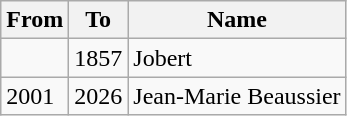<table class="wikitable">
<tr>
<th>From</th>
<th>To</th>
<th>Name</th>
</tr>
<tr>
<td></td>
<td>1857</td>
<td>Jobert</td>
</tr>
<tr>
<td>2001</td>
<td>2026</td>
<td>Jean-Marie Beaussier</td>
</tr>
</table>
